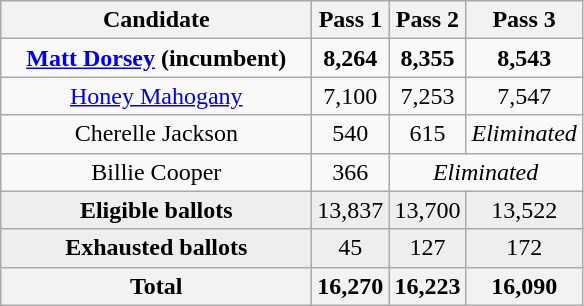<table class="wikitable" style="text-align: center;">
<tr>
<th width="200">Candidate</th>
<th>Pass 1</th>
<th>Pass 2</th>
<th>Pass 3</th>
</tr>
<tr>
<td><strong><a href='#'>Matt Dorsey</a> (incumbent)</strong></td>
<td><strong>8,264</strong></td>
<td><strong>8,355</strong></td>
<td><strong>8,543 </strong></td>
</tr>
<tr>
<td><a href='#'>Honey Mahogany</a></td>
<td>7,100</td>
<td>7,253</td>
<td>7,547</td>
</tr>
<tr>
<td>Cherelle Jackson</td>
<td>540</td>
<td>615</td>
<td><em>Eliminated</em></td>
</tr>
<tr>
<td>Billie Cooper</td>
<td>366</td>
<td colspan=2><em>Eliminated</em></td>
</tr>
<tr bgcolor="#EEEEEE">
<td><strong>Eligible ballots</strong></td>
<td>13,837</td>
<td>13,700</td>
<td>13,522</td>
</tr>
<tr bgcolor="#EEEEEE">
<td><strong>Exhausted ballots</strong></td>
<td>45</td>
<td>127</td>
<td>172</td>
</tr>
<tr>
<th scope="row">Total</th>
<th>16,270</th>
<th>16,223</th>
<th>16,090</th>
</tr>
</table>
